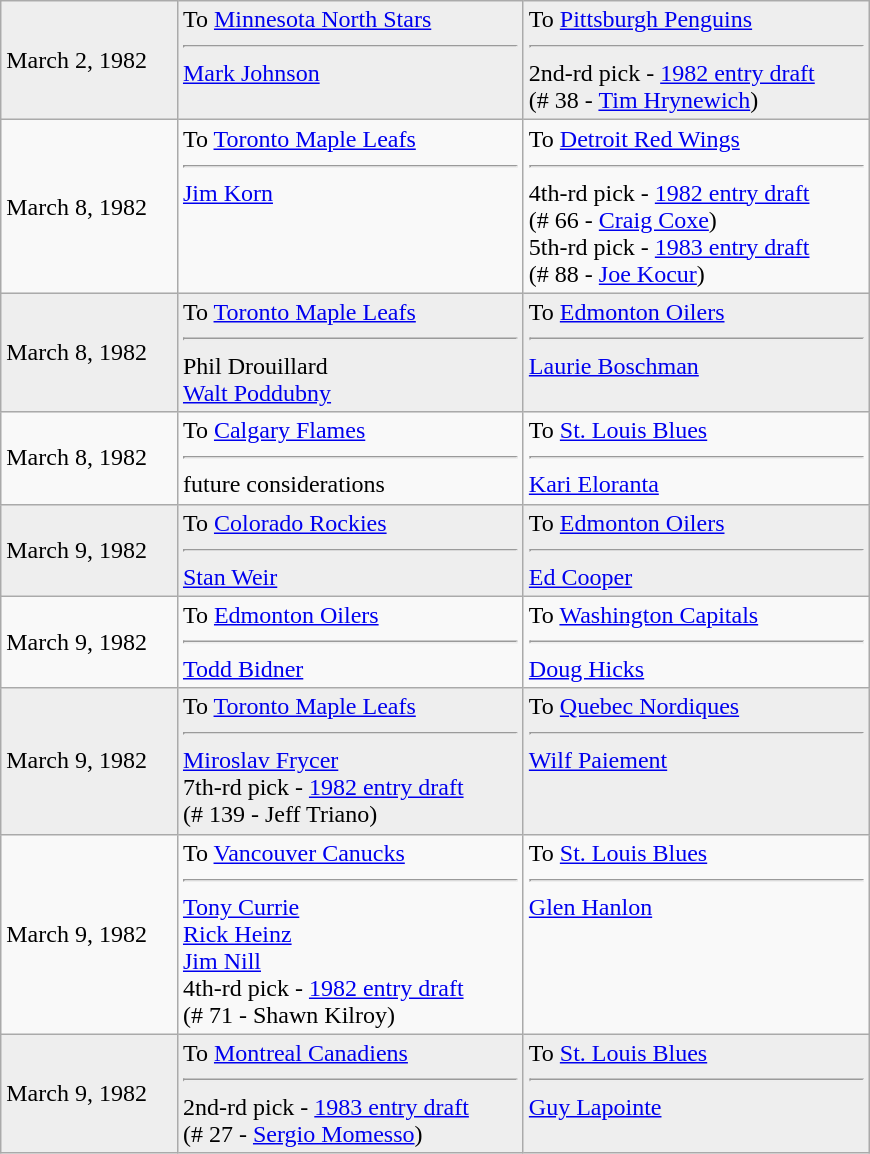<table class="wikitable" style="border:1px solid #999; width:580px;">
<tr style="background:#eee;">
<td>March 2, 1982</td>
<td valign="top">To <a href='#'>Minnesota North Stars</a><hr><a href='#'>Mark Johnson</a></td>
<td valign="top">To <a href='#'>Pittsburgh Penguins</a><hr>2nd-rd pick - <a href='#'>1982 entry draft</a><br>(# 38 - <a href='#'>Tim Hrynewich</a>)</td>
</tr>
<tr>
<td>March 8, 1982</td>
<td valign="top">To <a href='#'>Toronto Maple Leafs</a><hr><a href='#'>Jim Korn</a></td>
<td valign="top">To <a href='#'>Detroit Red Wings</a><hr>4th-rd pick - <a href='#'>1982 entry draft</a><br>(# 66 - <a href='#'>Craig Coxe</a>)<br>5th-rd pick - <a href='#'>1983 entry draft</a><br>(# 88 - <a href='#'>Joe Kocur</a>)</td>
</tr>
<tr style="background:#eee;">
<td>March 8, 1982</td>
<td valign="top">To <a href='#'>Toronto Maple Leafs</a><hr>Phil Drouillard<br><a href='#'>Walt Poddubny</a></td>
<td valign="top">To <a href='#'>Edmonton Oilers</a><hr><a href='#'>Laurie Boschman</a></td>
</tr>
<tr>
<td>March 8, 1982</td>
<td valign="top">To <a href='#'>Calgary Flames</a><hr>future considerations</td>
<td valign="top">To <a href='#'>St. Louis Blues</a><hr><a href='#'>Kari Eloranta</a></td>
</tr>
<tr style="background:#eee;">
<td>March 9, 1982</td>
<td valign="top">To <a href='#'>Colorado Rockies</a><hr><a href='#'>Stan Weir</a></td>
<td valign="top">To <a href='#'>Edmonton Oilers</a><hr><a href='#'>Ed Cooper</a></td>
</tr>
<tr>
<td>March 9, 1982</td>
<td valign="top">To <a href='#'>Edmonton Oilers</a><hr><a href='#'>Todd Bidner</a></td>
<td valign="top">To <a href='#'>Washington Capitals</a><hr><a href='#'>Doug Hicks</a></td>
</tr>
<tr style="background:#eee;">
<td>March 9, 1982</td>
<td valign="top">To <a href='#'>Toronto Maple Leafs</a><hr><a href='#'>Miroslav Frycer</a><br>7th-rd pick - <a href='#'>1982 entry draft</a><br>(# 139 - Jeff Triano)</td>
<td valign="top">To <a href='#'>Quebec Nordiques</a><hr><a href='#'>Wilf Paiement</a></td>
</tr>
<tr>
<td>March 9, 1982</td>
<td valign="top">To <a href='#'>Vancouver Canucks</a><hr><a href='#'>Tony Currie</a><br><a href='#'>Rick Heinz</a><br><a href='#'>Jim Nill</a><br>4th-rd pick - <a href='#'>1982 entry draft</a><br>(# 71 - Shawn Kilroy)</td>
<td valign="top">To <a href='#'>St. Louis Blues</a><hr><a href='#'>Glen Hanlon</a></td>
</tr>
<tr style="background:#eee;">
<td>March 9, 1982</td>
<td valign="top">To <a href='#'>Montreal Canadiens</a><hr>2nd-rd pick - <a href='#'>1983 entry draft</a><br>(# 27 - <a href='#'>Sergio Momesso</a>)</td>
<td valign="top">To <a href='#'>St. Louis Blues</a><hr><a href='#'>Guy Lapointe</a></td>
</tr>
</table>
